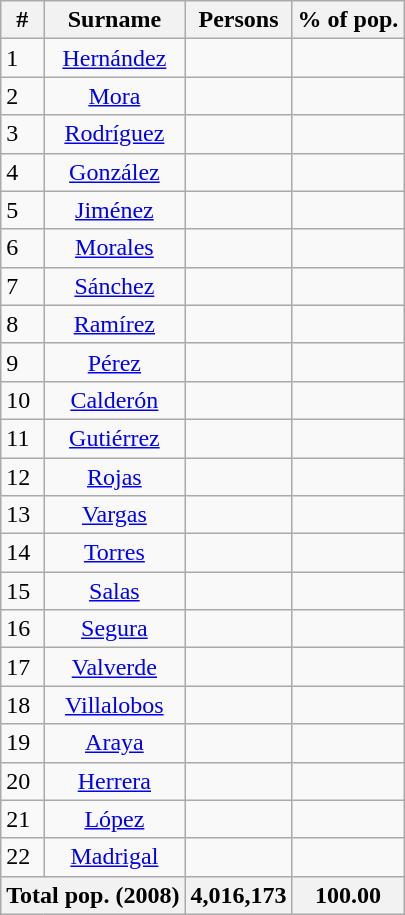<table class="wikitable sortable" style="text-align: center">
<tr>
<th>#</th>
<th>Surname</th>
<th>Persons</th>
<th>% of pop.</th>
</tr>
<tr>
<td align="left">1</td>
<td><a href='#'>Hernández</a></td>
<td></td>
<td></td>
</tr>
<tr>
<td align="left">2</td>
<td><a href='#'>Mora</a></td>
<td></td>
<td></td>
</tr>
<tr>
<td align="left">3</td>
<td><a href='#'>Rodríguez</a></td>
<td></td>
<td></td>
</tr>
<tr>
<td align="left">4</td>
<td><a href='#'>González</a></td>
<td></td>
<td></td>
</tr>
<tr>
<td align="left">5</td>
<td><a href='#'>Jiménez</a></td>
<td></td>
<td></td>
</tr>
<tr>
<td align="left">6</td>
<td><a href='#'>Morales</a></td>
<td></td>
<td></td>
</tr>
<tr>
<td align="left">7</td>
<td><a href='#'>Sánchez</a></td>
<td></td>
<td></td>
</tr>
<tr>
<td align="left">8</td>
<td><a href='#'>Ramírez</a></td>
<td></td>
<td></td>
</tr>
<tr>
<td align="left">9</td>
<td><a href='#'>Pérez</a></td>
<td></td>
<td></td>
</tr>
<tr>
<td align="left">10</td>
<td><a href='#'>Calderón</a></td>
<td></td>
<td></td>
</tr>
<tr>
<td align="left">11</td>
<td><a href='#'>Gutiérrez</a></td>
<td></td>
<td></td>
</tr>
<tr>
<td align="left">12</td>
<td><a href='#'>Rojas</a></td>
<td></td>
<td></td>
</tr>
<tr>
<td align="left">13</td>
<td><a href='#'>Vargas</a></td>
<td></td>
<td></td>
</tr>
<tr>
<td align="left">14</td>
<td><a href='#'>Torres</a></td>
<td></td>
<td></td>
</tr>
<tr>
<td align="left">15</td>
<td><a href='#'>Salas</a></td>
<td></td>
<td></td>
</tr>
<tr>
<td align="left">16</td>
<td><a href='#'>Segura</a></td>
<td></td>
<td></td>
</tr>
<tr>
<td align="left">17</td>
<td><a href='#'>Valverde</a></td>
<td></td>
<td></td>
</tr>
<tr>
<td align="left">18</td>
<td><a href='#'>Villalobos</a></td>
<td></td>
<td></td>
</tr>
<tr>
<td align="left">19</td>
<td><a href='#'>Araya</a></td>
<td></td>
<td></td>
</tr>
<tr>
<td align="left">20</td>
<td><a href='#'>Herrera</a></td>
<td></td>
<td></td>
</tr>
<tr>
<td align="left">21</td>
<td><a href='#'>López</a></td>
<td></td>
<td></td>
</tr>
<tr>
<td align="left">22</td>
<td><a href='#'>Madrigal</a></td>
<td></td>
<td><br></td>
</tr>
<tr>
<th colspan="2">Total pop. (2008)</th>
<th>4,016,173</th>
<th>100.00</th>
</tr>
</table>
